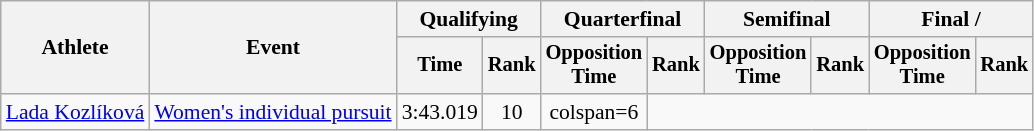<table class=wikitable style=font-size:90%;text-align:center>
<tr>
<th rowspan=2>Athlete</th>
<th rowspan=2>Event</th>
<th colspan=2>Qualifying</th>
<th colspan=2>Quarterfinal</th>
<th colspan=2>Semifinal</th>
<th colspan=2>Final / </th>
</tr>
<tr style=font-size:95%>
<th>Time</th>
<th>Rank</th>
<th>Opposition<br>Time</th>
<th>Rank</th>
<th>Opposition<br>Time</th>
<th>Rank</th>
<th>Opposition<br>Time</th>
<th>Rank</th>
</tr>
<tr>
<td align=left><a href='#'>Lada Kozlíková</a></td>
<td align=left><a href='#'>Women's individual pursuit</a></td>
<td>3:43.019</td>
<td>10</td>
<td>colspan=6 </td>
</tr>
</table>
